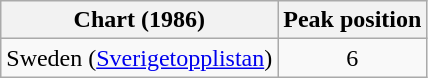<table class="wikitable">
<tr>
<th align="left">Chart (1986)</th>
<th align="center">Peak position</th>
</tr>
<tr>
<td align="left">Sweden (<a href='#'>Sverigetopplistan</a>)</td>
<td align="center">6</td>
</tr>
</table>
